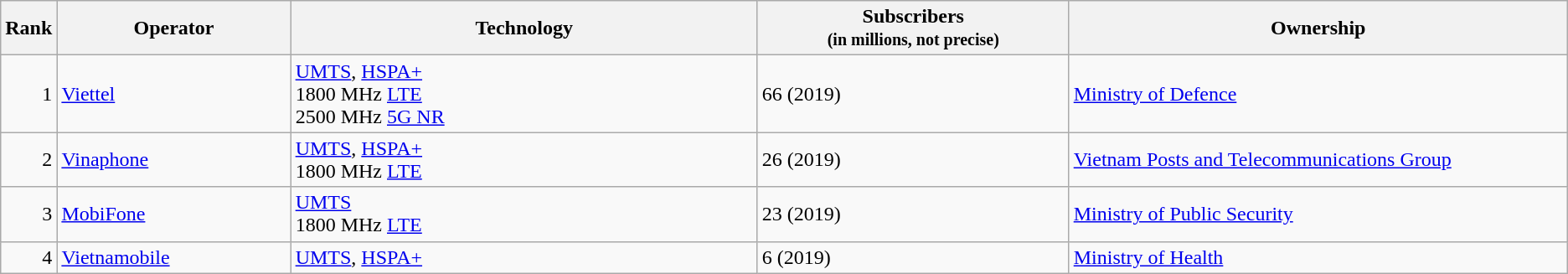<table class="wikitable">
<tr>
<th style="width:3%;">Rank</th>
<th style="width:15%;">Operator</th>
<th style="width:30%;">Technology</th>
<th style="width:20%;">Subscribers<br><small>(in millions, not precise)</small></th>
<th style="width:32%;">Ownership</th>
</tr>
<tr>
<td align=right>1</td>
<td><a href='#'>Viettel</a></td>
<td><a href='#'>UMTS</a>, <a href='#'>HSPA+</a> <br>1800 MHz <a href='#'>LTE</a><br>2500 MHz <a href='#'>5G NR</a></td>
<td>66 (2019)</td>
<td><a href='#'>Ministry of Defence</a></td>
</tr>
<tr>
<td align=right>2</td>
<td><a href='#'>Vinaphone</a></td>
<td><a href='#'>UMTS</a>, <a href='#'>HSPA+</a><br>1800 MHz <a href='#'>LTE</a></td>
<td>26 (2019)</td>
<td><a href='#'>Vietnam Posts and Telecommunications Group</a></td>
</tr>
<tr>
<td align=right>3</td>
<td><a href='#'>MobiFone</a></td>
<td><a href='#'>UMTS</a><br>1800 MHz <a href='#'>LTE</a></td>
<td>23 (2019)</td>
<td><a href='#'>Ministry of Public Security</a></td>
</tr>
<tr>
<td align=right>4</td>
<td><a href='#'>Vietnamobile</a></td>
<td><a href='#'>UMTS</a>, <a href='#'>HSPA+</a></td>
<td>6 (2019)</td>
<td><a href='#'>Ministry of Health</a></td>
</tr>
</table>
